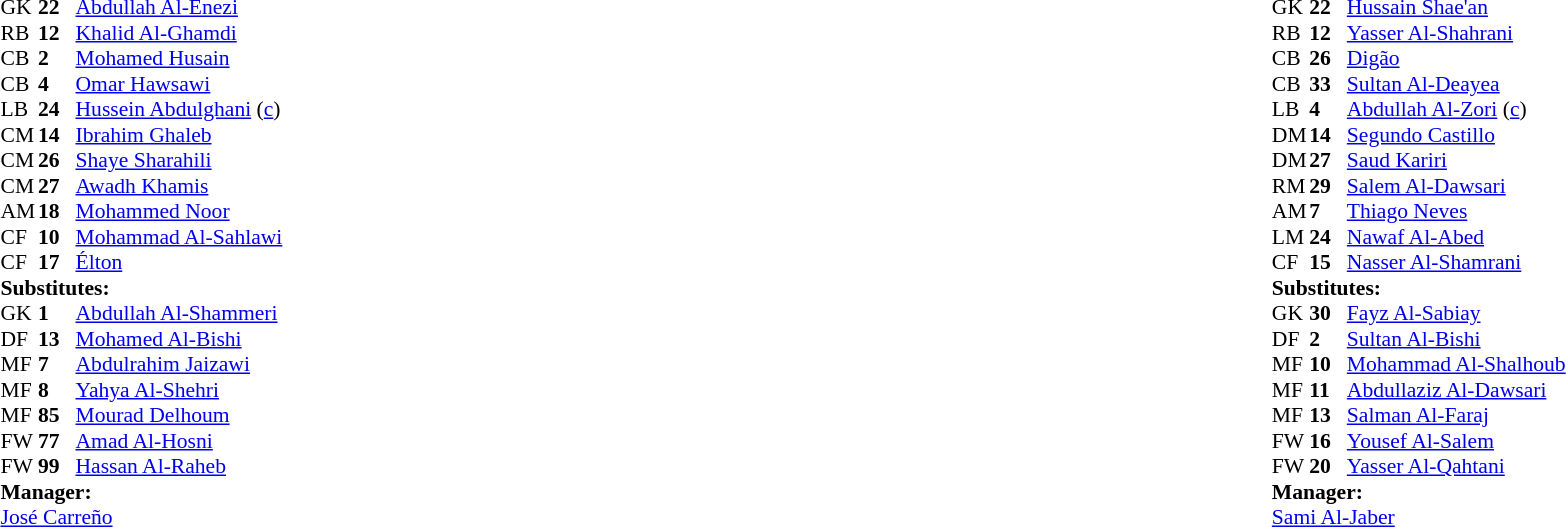<table width="100%">
<tr>
<td valign="top" width="50%"><br><table style="font-size:90%" cellspacing="0" cellpadding="0">
<tr>
<td colspan="4"></td>
</tr>
<tr>
<th width=25></th>
<th width=25></th>
</tr>
<tr>
<td>GK</td>
<td><strong>22</strong></td>
<td> <a href='#'>Abdullah Al-Enezi</a></td>
</tr>
<tr>
<td>RB</td>
<td><strong>12</strong></td>
<td> <a href='#'>Khalid Al-Ghamdi</a></td>
</tr>
<tr>
<td>CB</td>
<td><strong>2</strong></td>
<td> <a href='#'>Mohamed Husain</a></td>
</tr>
<tr>
<td>CB</td>
<td><strong>4</strong></td>
<td> <a href='#'>Omar Hawsawi</a></td>
</tr>
<tr>
<td>LB</td>
<td><strong>24</strong></td>
<td> <a href='#'>Hussein Abdulghani</a>  (<a href='#'>c</a>)</td>
</tr>
<tr>
<td>CM</td>
<td><strong>14</strong></td>
<td> <a href='#'>Ibrahim Ghaleb</a></td>
</tr>
<tr>
<td>CM</td>
<td><strong>26</strong></td>
<td> <a href='#'>Shaye Sharahili</a></td>
</tr>
<tr>
<td>CM</td>
<td><strong>27</strong></td>
<td> <a href='#'>Awadh Khamis</a></td>
<td></td>
<td></td>
</tr>
<tr>
<td>AM</td>
<td><strong>18</strong></td>
<td> <a href='#'>Mohammed Noor</a></td>
<td></td>
<td></td>
</tr>
<tr>
<td>CF</td>
<td><strong>10</strong></td>
<td> <a href='#'>Mohammad Al-Sahlawi</a></td>
<td></td>
</tr>
<tr>
<td>CF</td>
<td><strong>17</strong></td>
<td> <a href='#'>Élton</a></td>
<td></td>
<td></td>
</tr>
<tr>
<td colspan=4><strong>Substitutes:</strong></td>
</tr>
<tr>
<td>GK</td>
<td><strong>1</strong></td>
<td> <a href='#'>Abdullah Al-Shammeri</a></td>
</tr>
<tr>
<td>DF</td>
<td><strong>13</strong></td>
<td> <a href='#'>Mohamed Al-Bishi</a></td>
</tr>
<tr>
<td>MF</td>
<td><strong>7</strong></td>
<td> <a href='#'>Abdulrahim Jaizawi</a></td>
<td></td>
<td></td>
</tr>
<tr>
<td>MF</td>
<td><strong>8</strong></td>
<td> <a href='#'>Yahya Al-Shehri</a></td>
<td></td>
<td></td>
</tr>
<tr>
<td>MF</td>
<td><strong>85</strong></td>
<td> <a href='#'>Mourad Delhoum</a></td>
</tr>
<tr>
<td>FW</td>
<td><strong>77</strong></td>
<td> <a href='#'>Amad Al-Hosni</a></td>
</tr>
<tr>
<td>FW</td>
<td><strong>99</strong></td>
<td> <a href='#'>Hassan Al-Raheb</a></td>
<td></td>
<td></td>
</tr>
<tr>
<td colspan=4><strong>Manager:</strong></td>
</tr>
<tr>
<td colspan=4> <a href='#'>José Carreño</a></td>
</tr>
</table>
</td>
<td valign="top"></td>
<td valign="top" width="50%"><br><table style="font-size:90%; margin:auto" cellspacing="0" cellpadding="0" align="center">
<tr>
<td colspan="4"></td>
</tr>
<tr>
<th width=25></th>
<th width=25></th>
</tr>
<tr>
<td>GK</td>
<td><strong>22</strong></td>
<td> <a href='#'>Hussain Shae'an</a></td>
</tr>
<tr>
<td>RB</td>
<td><strong>12</strong></td>
<td> <a href='#'>Yasser Al-Shahrani</a></td>
</tr>
<tr>
<td>CB</td>
<td><strong>26</strong></td>
<td> <a href='#'>Digão</a></td>
</tr>
<tr>
<td>CB</td>
<td><strong>33</strong></td>
<td> <a href='#'>Sultan Al-Deayea</a></td>
</tr>
<tr>
<td>LB</td>
<td><strong>4</strong></td>
<td> <a href='#'>Abdullah Al-Zori</a> (<a href='#'>c</a>)</td>
<td></td>
<td></td>
</tr>
<tr>
<td>DM</td>
<td><strong>14</strong></td>
<td> <a href='#'>Segundo Castillo</a></td>
</tr>
<tr>
<td>DM</td>
<td><strong>27</strong></td>
<td> <a href='#'>Saud Kariri</a></td>
<td></td>
<td></td>
</tr>
<tr>
<td>RM</td>
<td><strong>29</strong></td>
<td> <a href='#'>Salem Al-Dawsari</a></td>
<td></td>
</tr>
<tr>
<td>AM</td>
<td><strong>7</strong></td>
<td> <a href='#'>Thiago Neves</a></td>
</tr>
<tr>
<td>LM</td>
<td><strong>24</strong></td>
<td> <a href='#'>Nawaf Al-Abed</a></td>
<td></td>
<td></td>
</tr>
<tr>
<td>CF</td>
<td><strong>15</strong></td>
<td> <a href='#'>Nasser Al-Shamrani</a></td>
</tr>
<tr>
<td colspan=4><strong>Substitutes:</strong></td>
</tr>
<tr>
<td>GK</td>
<td><strong>30</strong></td>
<td> <a href='#'>Fayz Al-Sabiay</a></td>
</tr>
<tr>
<td>DF</td>
<td><strong>2</strong></td>
<td> <a href='#'>Sultan Al-Bishi</a></td>
</tr>
<tr>
<td>MF</td>
<td><strong>10</strong></td>
<td> <a href='#'>Mohammad Al-Shalhoub</a></td>
</tr>
<tr>
<td>MF</td>
<td><strong>11</strong></td>
<td> <a href='#'>Abdullaziz Al-Dawsari</a></td>
<td></td>
<td></td>
</tr>
<tr>
<td>MF</td>
<td><strong>13</strong></td>
<td> <a href='#'>Salman Al-Faraj</a></td>
<td></td>
<td></td>
</tr>
<tr>
<td>FW</td>
<td><strong>16</strong></td>
<td> <a href='#'>Yousef Al-Salem</a></td>
</tr>
<tr>
<td>FW</td>
<td><strong>20</strong></td>
<td> <a href='#'>Yasser Al-Qahtani</a></td>
<td></td>
<td></td>
</tr>
<tr>
<td colspan=4><strong>Manager:</strong></td>
</tr>
<tr>
<td colspan=4> <a href='#'>Sami Al-Jaber</a></td>
</tr>
</table>
</td>
</tr>
</table>
